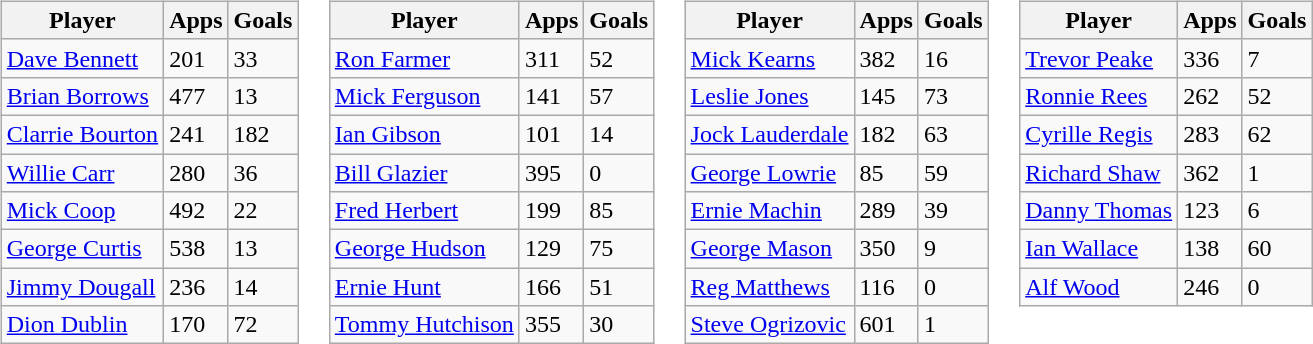<table>
<tr>
<td valign="top"><br><table class="wikitable">
<tr>
<th>Player</th>
<th>Apps</th>
<th>Goals</th>
</tr>
<tr>
<td> <a href='#'>Dave Bennett</a></td>
<td>201</td>
<td>33</td>
</tr>
<tr>
<td> <a href='#'>Brian Borrows</a></td>
<td>477</td>
<td>13</td>
</tr>
<tr>
<td> <a href='#'>Clarrie Bourton</a></td>
<td>241</td>
<td>182</td>
</tr>
<tr>
<td> <a href='#'>Willie Carr</a></td>
<td>280</td>
<td>36</td>
</tr>
<tr>
<td> <a href='#'>Mick Coop</a></td>
<td>492</td>
<td>22</td>
</tr>
<tr>
<td> <a href='#'>George Curtis</a></td>
<td>538</td>
<td>13</td>
</tr>
<tr>
<td> <a href='#'>Jimmy Dougall</a></td>
<td>236</td>
<td>14</td>
</tr>
<tr>
<td> <a href='#'>Dion Dublin</a></td>
<td>170</td>
<td>72</td>
</tr>
</table>
</td>
<td valign="top"><br><table class="wikitable">
<tr>
<th>Player</th>
<th>Apps</th>
<th>Goals</th>
</tr>
<tr>
<td> <a href='#'>Ron Farmer</a></td>
<td>311</td>
<td>52</td>
</tr>
<tr>
<td> <a href='#'>Mick Ferguson</a></td>
<td>141</td>
<td>57</td>
</tr>
<tr>
<td> <a href='#'>Ian Gibson</a></td>
<td>101</td>
<td>14</td>
</tr>
<tr>
<td> <a href='#'>Bill Glazier</a></td>
<td>395</td>
<td>0</td>
</tr>
<tr>
<td> <a href='#'>Fred Herbert</a></td>
<td>199</td>
<td>85</td>
</tr>
<tr>
<td> <a href='#'>George Hudson</a></td>
<td>129</td>
<td>75</td>
</tr>
<tr>
<td> <a href='#'>Ernie Hunt</a></td>
<td>166</td>
<td>51</td>
</tr>
<tr>
<td> <a href='#'>Tommy Hutchison</a></td>
<td>355</td>
<td>30</td>
</tr>
</table>
</td>
<td valign="top"><br><table class="wikitable">
<tr>
<th>Player</th>
<th>Apps</th>
<th>Goals</th>
</tr>
<tr>
<td> <a href='#'>Mick Kearns</a></td>
<td>382</td>
<td>16</td>
</tr>
<tr>
<td> <a href='#'>Leslie Jones</a></td>
<td>145</td>
<td>73</td>
</tr>
<tr>
<td> <a href='#'>Jock Lauderdale</a></td>
<td>182</td>
<td>63</td>
</tr>
<tr>
<td> <a href='#'>George Lowrie</a></td>
<td>85</td>
<td>59</td>
</tr>
<tr>
<td> <a href='#'>Ernie Machin</a></td>
<td>289</td>
<td>39</td>
</tr>
<tr>
<td> <a href='#'>George Mason</a></td>
<td>350</td>
<td>9</td>
</tr>
<tr>
<td> <a href='#'>Reg Matthews</a></td>
<td>116</td>
<td>0</td>
</tr>
<tr>
<td> <a href='#'>Steve Ogrizovic</a></td>
<td>601</td>
<td>1</td>
</tr>
</table>
</td>
<td valign="top"><br><table class="wikitable">
<tr>
<th>Player</th>
<th>Apps</th>
<th>Goals</th>
</tr>
<tr>
<td> <a href='#'>Trevor Peake</a></td>
<td>336</td>
<td>7</td>
</tr>
<tr>
<td> <a href='#'>Ronnie Rees</a></td>
<td>262</td>
<td>52</td>
</tr>
<tr>
<td> <a href='#'>Cyrille Regis</a></td>
<td>283</td>
<td>62</td>
</tr>
<tr>
<td> <a href='#'>Richard Shaw</a></td>
<td>362</td>
<td>1</td>
</tr>
<tr>
<td> <a href='#'>Danny Thomas</a></td>
<td>123</td>
<td>6</td>
</tr>
<tr>
<td> <a href='#'>Ian Wallace</a></td>
<td>138</td>
<td>60</td>
</tr>
<tr>
<td> <a href='#'>Alf Wood</a></td>
<td>246</td>
<td>0</td>
</tr>
</table>
</td>
</tr>
</table>
